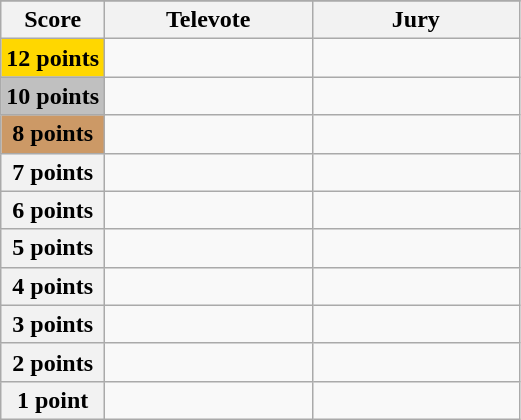<table class="wikitable">
<tr>
</tr>
<tr>
<th scope="col" width="20%">Score</th>
<th scope="col" width="40%">Televote</th>
<th scope="col" width="40%">Jury</th>
</tr>
<tr>
<th scope="row" style="background:gold">12 points</th>
<td></td>
<td></td>
</tr>
<tr>
<th scope="row" style="background:silver">10 points</th>
<td></td>
<td></td>
</tr>
<tr>
<th scope="row" style="background:#CC9966">8 points</th>
<td></td>
<td></td>
</tr>
<tr>
<th scope="row">7 points</th>
<td></td>
<td></td>
</tr>
<tr>
<th scope="row">6 points</th>
<td></td>
<td></td>
</tr>
<tr>
<th scope="row">5 points</th>
<td></td>
<td></td>
</tr>
<tr>
<th scope="row">4 points</th>
<td></td>
<td></td>
</tr>
<tr>
<th scope="row">3 points</th>
<td></td>
<td></td>
</tr>
<tr>
<th scope="row">2 points</th>
<td></td>
<td></td>
</tr>
<tr>
<th scope="row">1 point</th>
<td></td>
<td></td>
</tr>
</table>
